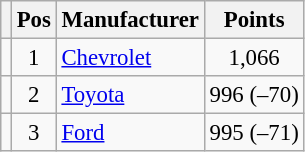<table class="wikitable" style="font-size: 95%;">
<tr>
<th></th>
<th>Pos</th>
<th>Manufacturer</th>
<th>Points</th>
</tr>
<tr>
<td align="left"></td>
<td style="text-align:center;">1</td>
<td><a href='#'>Chevrolet</a></td>
<td style="text-align:center;">1,066</td>
</tr>
<tr>
<td align="left"></td>
<td style="text-align:center;">2</td>
<td><a href='#'>Toyota</a></td>
<td style="text-align:center;">996 (–70)</td>
</tr>
<tr>
<td align="left"></td>
<td style="text-align:center;">3</td>
<td><a href='#'>Ford</a></td>
<td style="text-align:center;">995 (–71)</td>
</tr>
</table>
